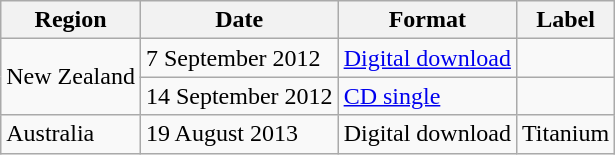<table class=wikitable>
<tr>
<th>Region</th>
<th>Date</th>
<th>Format</th>
<th>Label</th>
</tr>
<tr>
<td rowspan="2">New Zealand</td>
<td>7 September 2012</td>
<td><a href='#'>Digital download</a></td>
<td></td>
</tr>
<tr>
<td>14 September 2012</td>
<td><a href='#'>CD single</a></td>
<td></td>
</tr>
<tr>
<td>Australia</td>
<td>19 August 2013</td>
<td>Digital download</td>
<td>Titanium</td>
</tr>
</table>
